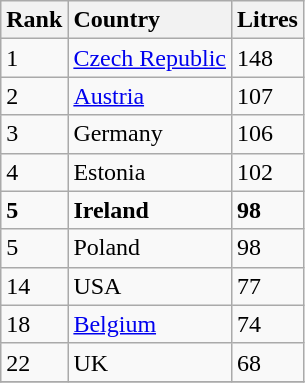<table class="wikitable">
<tr>
<th style="text-align:left">Rank</th>
<th style="text-align:left">Country</th>
<th style="text-align:left">Litres</th>
</tr>
<tr>
<td>1</td>
<td><a href='#'>Czech Republic</a></td>
<td>148</td>
</tr>
<tr>
<td>2</td>
<td><a href='#'>Austria</a></td>
<td>107</td>
</tr>
<tr>
<td>3</td>
<td>Germany</td>
<td>106</td>
</tr>
<tr>
<td>4</td>
<td>Estonia</td>
<td>102</td>
</tr>
<tr>
<td><strong>5</strong></td>
<td><strong>Ireland</strong></td>
<td><strong>98</strong></td>
</tr>
<tr>
<td>5</td>
<td>Poland</td>
<td>98</td>
</tr>
<tr>
<td>14</td>
<td>USA</td>
<td>77</td>
</tr>
<tr>
<td>18</td>
<td><a href='#'>Belgium</a></td>
<td>74</td>
</tr>
<tr>
<td>22</td>
<td>UK</td>
<td>68</td>
</tr>
<tr>
</tr>
</table>
